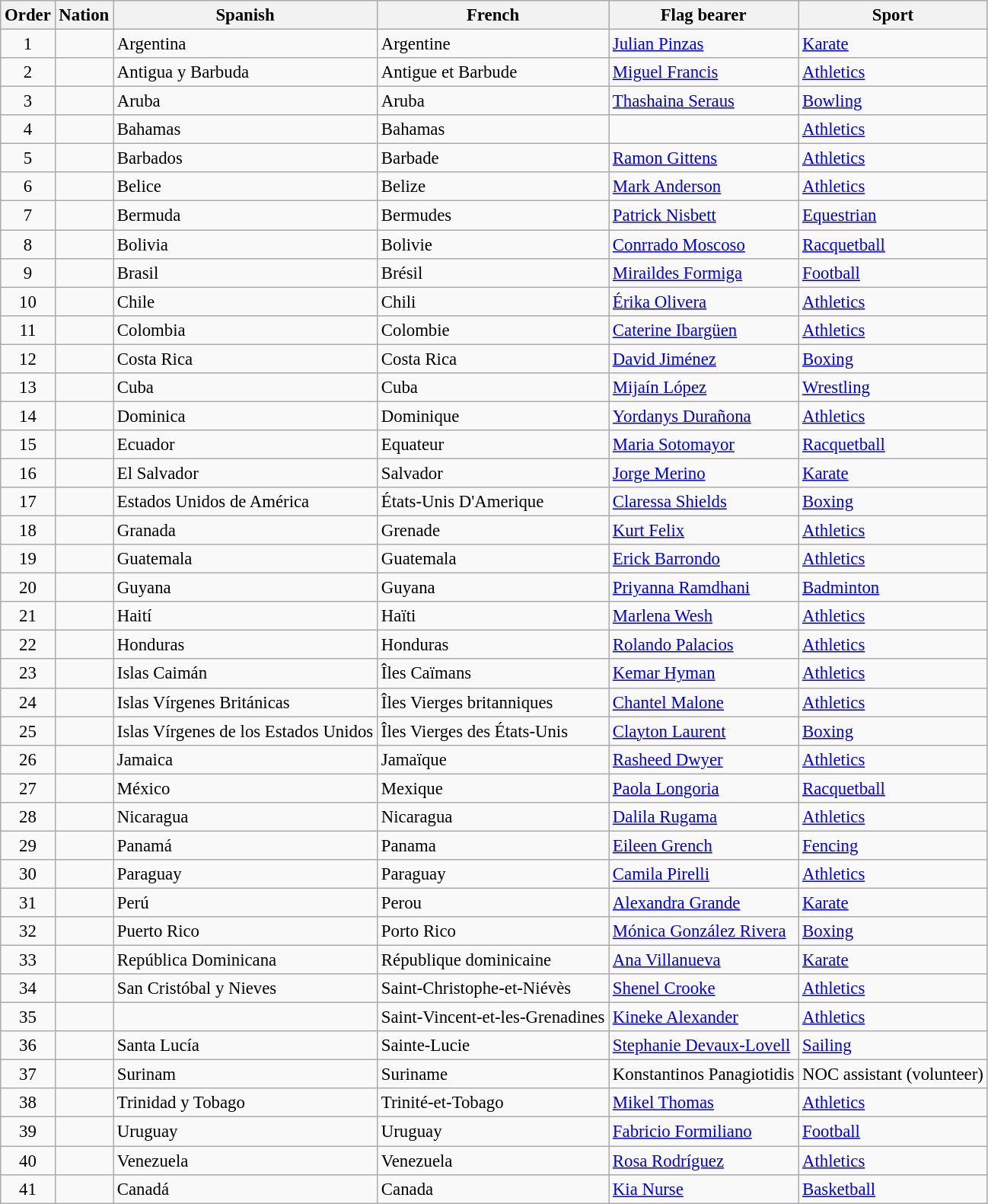<table class="sortable wikitable" style="font-size:95%">
<tr>
<th>Order</th>
<th>Nation</th>
<th>Spanish</th>
<th>French</th>
<th>Flag bearer</th>
<th>Sport</th>
</tr>
<tr>
<td align=center>1</td>
<td></td>
<td>Argentina</td>
<td>Argentine</td>
<td><a href='#'>Julian Pinzas</a></td>
<td><a href='#'>Karate</a></td>
</tr>
<tr>
<td align=center>2</td>
<td></td>
<td>Antigua y Barbuda</td>
<td>Antigue et Barbude</td>
<td><a href='#'>Miguel Francis</a></td>
<td><a href='#'>Athletics</a></td>
</tr>
<tr>
<td align=center>3</td>
<td></td>
<td>Aruba</td>
<td>Aruba</td>
<td><a href='#'>Thashaina Seraus</a></td>
<td><a href='#'>Bowling</a></td>
</tr>
<tr>
<td align=center>4</td>
<td></td>
<td>Bahamas</td>
<td>Bahamas</td>
<td></td>
<td><a href='#'>Athletics</a></td>
</tr>
<tr>
<td align=center>5</td>
<td></td>
<td>Barbados</td>
<td>Barbade</td>
<td><a href='#'>Ramon Gittens</a></td>
<td><a href='#'>Athletics</a></td>
</tr>
<tr>
<td align=center>6</td>
<td></td>
<td>Belice</td>
<td>Belize</td>
<td><a href='#'>Mark Anderson</a></td>
<td><a href='#'>Athletics</a></td>
</tr>
<tr>
<td align=center>7</td>
<td></td>
<td>Bermuda</td>
<td>Bermudes</td>
<td><a href='#'>Patrick Nisbett</a></td>
<td><a href='#'>Equestrian</a></td>
</tr>
<tr>
<td align=center>8</td>
<td></td>
<td>Bolivia</td>
<td>Bolivie</td>
<td><a href='#'>Conrrado Moscoso</a></td>
<td><a href='#'>Racquetball</a></td>
</tr>
<tr>
<td align=center>9</td>
<td></td>
<td>Brasil</td>
<td>Brésil</td>
<td><a href='#'>Miraildes Formiga</a></td>
<td><a href='#'>Football</a></td>
</tr>
<tr>
<td align=center>10</td>
<td></td>
<td>Chile</td>
<td>Chili</td>
<td><a href='#'>Érika Olivera</a></td>
<td><a href='#'>Athletics</a></td>
</tr>
<tr>
<td align=center>11</td>
<td></td>
<td>Colombia</td>
<td>Colombie</td>
<td><a href='#'>Caterine Ibargüen</a></td>
<td><a href='#'>Athletics</a></td>
</tr>
<tr>
<td align=center>12</td>
<td></td>
<td>Costa Rica</td>
<td>Costa Rica</td>
<td><a href='#'>David Jiménez</a></td>
<td><a href='#'>Boxing</a></td>
</tr>
<tr>
<td align=center>13</td>
<td></td>
<td>Cuba</td>
<td>Cuba</td>
<td><a href='#'>Mijaín López</a></td>
<td><a href='#'>Wrestling</a></td>
</tr>
<tr>
<td align=center>14</td>
<td></td>
<td>Dominica</td>
<td>Dominique</td>
<td><a href='#'>Yordanys Durañona</a></td>
<td><a href='#'>Athletics</a></td>
</tr>
<tr>
<td align=center>15</td>
<td></td>
<td>Ecuador</td>
<td>Equateur</td>
<td><a href='#'>Maria Sotomayor</a></td>
<td><a href='#'>Racquetball</a></td>
</tr>
<tr>
<td align=center>16</td>
<td></td>
<td>El Salvador</td>
<td>Salvador</td>
<td><a href='#'>Jorge Merino</a></td>
<td><a href='#'>Karate</a></td>
</tr>
<tr>
<td align=center>17</td>
<td></td>
<td>Estados Unidos de América</td>
<td>États-Unis D'Amerique</td>
<td><a href='#'>Claressa Shields</a></td>
<td><a href='#'>Boxing</a></td>
</tr>
<tr>
<td align=center>18</td>
<td></td>
<td>Granada</td>
<td>Grenade</td>
<td><a href='#'>Kurt Felix</a></td>
<td><a href='#'>Athletics</a></td>
</tr>
<tr>
<td align=center>19</td>
<td></td>
<td>Guatemala</td>
<td>Guatemala</td>
<td><a href='#'>Erick Barrondo</a></td>
<td><a href='#'>Athletics</a></td>
</tr>
<tr>
<td align=center>20</td>
<td></td>
<td>Guyana</td>
<td>Guyana</td>
<td><a href='#'>Priyanna Ramdhani</a></td>
<td><a href='#'>Badminton</a></td>
</tr>
<tr>
<td align=center>21</td>
<td></td>
<td>Haití</td>
<td>Haïti</td>
<td><a href='#'>Marlena Wesh</a></td>
<td><a href='#'>Athletics</a></td>
</tr>
<tr>
<td align=center>22</td>
<td></td>
<td>Honduras</td>
<td>Honduras</td>
<td><a href='#'>Rolando Palacios</a></td>
<td><a href='#'>Athletics</a></td>
</tr>
<tr>
<td align=center>23</td>
<td></td>
<td>Islas Caimán</td>
<td>Îles Caïmans</td>
<td><a href='#'>Kemar Hyman</a></td>
<td><a href='#'>Athletics</a></td>
</tr>
<tr>
<td align=center>24</td>
<td></td>
<td>Islas Vírgenes Británicas</td>
<td>Îles Vierges britanniques</td>
<td><a href='#'>Chantel Malone</a></td>
<td><a href='#'>Athletics</a></td>
</tr>
<tr>
<td align=center>25</td>
<td></td>
<td>Islas Vírgenes de los Estados Unidos</td>
<td>Îles Vierges des États-Unis</td>
<td><a href='#'>Clayton Laurent</a></td>
<td><a href='#'>Boxing</a></td>
</tr>
<tr>
<td align=center>26</td>
<td></td>
<td>Jamaica</td>
<td>Jamaïque</td>
<td><a href='#'>Rasheed Dwyer</a></td>
<td><a href='#'>Athletics</a></td>
</tr>
<tr>
<td align=center>27</td>
<td></td>
<td>México</td>
<td>Mexique</td>
<td><a href='#'>Paola Longoria</a></td>
<td><a href='#'>Racquetball</a></td>
</tr>
<tr>
<td align=center>28</td>
<td></td>
<td>Nicaragua</td>
<td>Nicaragua</td>
<td><a href='#'>Dalila Rugama</a></td>
<td><a href='#'>Athletics</a></td>
</tr>
<tr>
<td align=center>29</td>
<td></td>
<td>Panamá</td>
<td>Panama</td>
<td><a href='#'>Eileen Grench</a></td>
<td><a href='#'>Fencing</a></td>
</tr>
<tr>
<td align=center>30</td>
<td></td>
<td>Paraguay</td>
<td>Paraguay</td>
<td><a href='#'>Camila Pirelli</a></td>
<td><a href='#'>Athletics</a></td>
</tr>
<tr>
<td align=center>31</td>
<td></td>
<td>Perú</td>
<td>Perou</td>
<td><a href='#'>Alexandra Grande</a></td>
<td><a href='#'>Karate</a></td>
</tr>
<tr>
<td align=center>32</td>
<td></td>
<td>Puerto Rico</td>
<td>Porto Rico</td>
<td><a href='#'>Mónica González Rivera</a></td>
<td><a href='#'>Boxing</a></td>
</tr>
<tr>
<td align=center>33</td>
<td></td>
<td>República Dominicana</td>
<td>République dominicaine</td>
<td><a href='#'>Ana Villanueva</a></td>
<td><a href='#'>Karate</a></td>
</tr>
<tr>
<td align=center>34</td>
<td></td>
<td>San Cristóbal y Nieves</td>
<td>Saint-Christophe-et-Niévès</td>
<td><a href='#'>Shenel Crooke</a></td>
<td><a href='#'>Athletics</a></td>
</tr>
<tr>
<td align=center>35</td>
<td></td>
<td></td>
<td>Saint-Vincent-et-les-Grenadines</td>
<td><a href='#'>Kineke Alexander</a></td>
<td><a href='#'>Athletics</a></td>
</tr>
<tr>
<td align=center>36</td>
<td></td>
<td>Santa Lucía</td>
<td>Sainte-Lucie</td>
<td><a href='#'>Stephanie Devaux-Lovell</a></td>
<td><a href='#'>Sailing</a></td>
</tr>
<tr>
<td align=center>37</td>
<td></td>
<td>Surinam</td>
<td>Suriname</td>
<td>Konstantinos Panagiotidis</td>
<td>NOC assistant (volunteer)</td>
</tr>
<tr>
<td align=center>38</td>
<td></td>
<td>Trinidad y Tobago</td>
<td>Trinité-et-Tobago</td>
<td><a href='#'>Mikel Thomas</a></td>
<td><a href='#'>Athletics</a></td>
</tr>
<tr>
<td align=center>39</td>
<td></td>
<td>Uruguay</td>
<td>Uruguay</td>
<td><a href='#'>Fabricio Formiliano</a></td>
<td><a href='#'>Football</a></td>
</tr>
<tr>
<td align=center>40</td>
<td></td>
<td>Venezuela</td>
<td>Venezuela</td>
<td><a href='#'>Rosa Rodríguez</a></td>
<td><a href='#'>Athletics</a></td>
</tr>
<tr>
<td align=center>41</td>
<td></td>
<td>Canadá</td>
<td>Canada</td>
<td><a href='#'>Kia Nurse</a></td>
<td><a href='#'>Basketball</a></td>
</tr>
</table>
